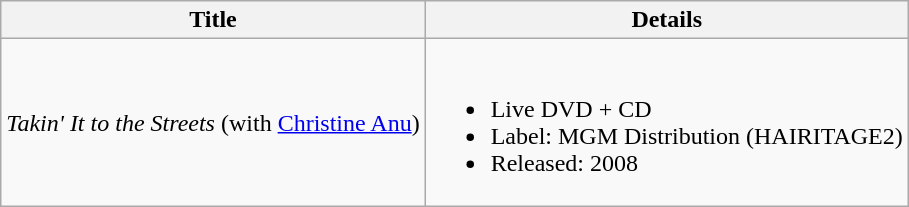<table class="wikitable">
<tr>
<th>Title</th>
<th>Details</th>
</tr>
<tr>
<td><em>Takin' It to the Streets</em> (with <a href='#'>Christine Anu</a>)</td>
<td><br><ul><li>Live DVD + CD</li><li>Label: MGM Distribution (HAIRITAGE2)</li><li>Released: 2008</li></ul></td>
</tr>
</table>
